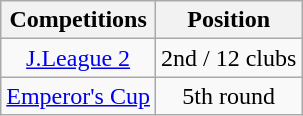<table class="wikitable" style="text-align:center;">
<tr>
<th>Competitions</th>
<th>Position</th>
</tr>
<tr>
<td><a href='#'>J.League 2</a></td>
<td>2nd / 12 clubs</td>
</tr>
<tr>
<td><a href='#'>Emperor's Cup</a></td>
<td>5th round</td>
</tr>
</table>
